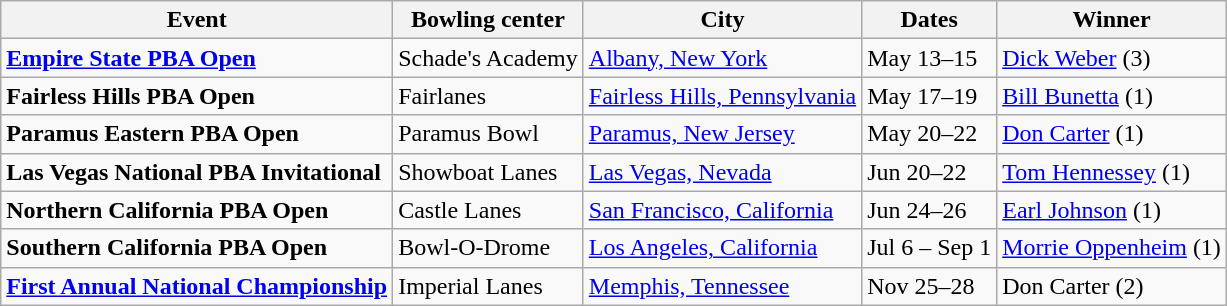<table class="wikitable">
<tr>
<th>Event</th>
<th>Bowling center</th>
<th>City</th>
<th>Dates</th>
<th>Winner</th>
</tr>
<tr>
<td><strong><a href='#'>Empire State PBA Open</a></strong></td>
<td>Schade's Academy</td>
<td><a href='#'>Albany, New York</a></td>
<td>May 13–15</td>
<td><a href='#'>Dick Weber</a> (3)</td>
</tr>
<tr>
<td><strong>Fairless Hills PBA Open</strong></td>
<td>Fairlanes</td>
<td><a href='#'>Fairless Hills, Pennsylvania</a></td>
<td>May 17–19</td>
<td><a href='#'>Bill Bunetta</a> (1)</td>
</tr>
<tr>
<td><strong>Paramus Eastern PBA Open</strong></td>
<td>Paramus Bowl</td>
<td><a href='#'>Paramus, New Jersey</a></td>
<td>May 20–22</td>
<td><a href='#'>Don Carter</a> (1)</td>
</tr>
<tr>
<td><strong>Las Vegas National PBA Invitational</strong></td>
<td>Showboat Lanes</td>
<td><a href='#'>Las Vegas, Nevada</a></td>
<td>Jun 20–22</td>
<td><a href='#'>Tom Hennessey</a> (1)</td>
</tr>
<tr>
<td><strong>Northern California PBA Open</strong></td>
<td>Castle Lanes</td>
<td><a href='#'>San Francisco, California</a></td>
<td>Jun 24–26</td>
<td><a href='#'>Earl Johnson</a> (1)</td>
</tr>
<tr>
<td><strong>Southern California PBA Open</strong></td>
<td>Bowl-O-Drome</td>
<td><a href='#'>Los Angeles, California</a></td>
<td>Jul 6 – Sep 1</td>
<td><a href='#'>Morrie Oppenheim</a> (1)</td>
</tr>
<tr>
<td><strong><a href='#'>First Annual National Championship</a></strong></td>
<td>Imperial Lanes</td>
<td><a href='#'>Memphis, Tennessee</a></td>
<td>Nov 25–28</td>
<td>Don Carter (2)</td>
</tr>
</table>
